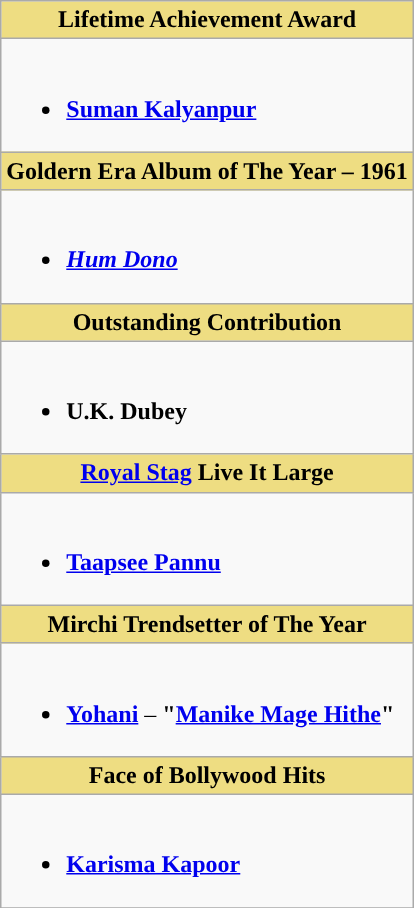<table class="wikitable">
<tr>
<th ! style="background:#EEDD82;text-align:center;" colspan="2">Lifetime Achievement Award</th>
</tr>
<tr>
<td valign="top" colspan="2"><br><ul><li><strong><a href='#'>Suman Kalyanpur</a></strong></li></ul></td>
</tr>
<tr>
<th ! style="background:#EEDD82;text-align:center;" colspan="2">Goldern Era Album of The Year – 1961</th>
</tr>
<tr>
<td valign="top" colspan="2"><br><ul><li><strong><em><a href='#'>Hum Dono</a></em></strong></li></ul></td>
</tr>
<tr>
<th ! style="background:#EEDD82;text-align:center;" colspan="2">Outstanding Contribution</th>
</tr>
<tr>
<td valign="top" colspan="2"><br><ul><li><strong>U.K. Dubey</strong></li></ul></td>
</tr>
<tr>
<th ! style="background:#EEDD82;text-align:center;" colspan="2"><a href='#'>Royal Stag</a> Live It Large</th>
</tr>
<tr>
<td valign="top" colspan="2"><br><ul><li><strong><a href='#'>Taapsee Pannu</a></strong></li></ul></td>
</tr>
<tr>
<th ! style="background:#EEDD82;text-align:center;" colspan="2">Mirchi Trendsetter of The Year</th>
</tr>
<tr>
<td valign="top" colspan="2"><br><ul><li><strong><a href='#'>Yohani</a></strong> – <strong>"<a href='#'>Manike Mage Hithe</a>"</strong></li></ul></td>
</tr>
<tr>
<th ! style="background:#EEDD82;text-align:center;" colspan="2">Face of Bollywood Hits</th>
</tr>
<tr>
<td valign="top" colspan="2"><br><ul><li><strong><a href='#'>Karisma Kapoor</a></strong></li></ul></td>
</tr>
<tr>
</tr>
</table>
